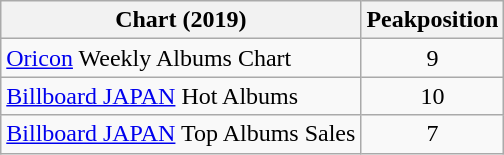<table class="wikitable plainrowheaders" style="text-align:center;">
<tr>
<th>Chart (2019)</th>
<th>Peakposition</th>
</tr>
<tr>
<td style="text-align:left;"><a href='#'>Oricon</a> Weekly Albums Chart</td>
<td>9</td>
</tr>
<tr>
<td style="text-align:left;"><a href='#'>Billboard JAPAN</a> Hot Albums</td>
<td>10</td>
</tr>
<tr>
<td style="text-align:left;"><a href='#'>Billboard JAPAN</a> Top Albums Sales</td>
<td>7</td>
</tr>
</table>
